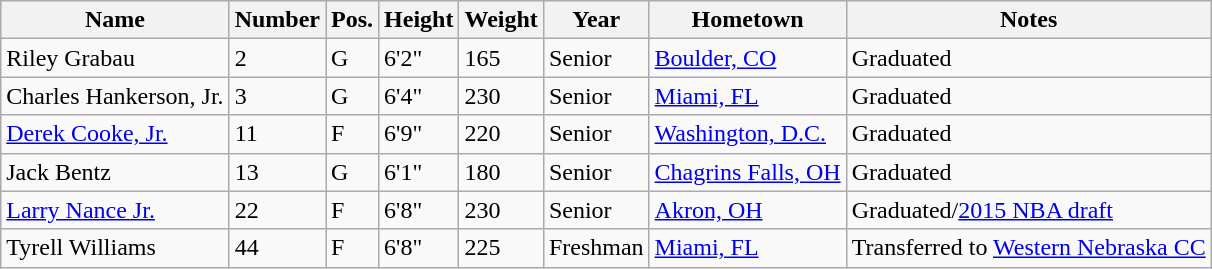<table class="wikitable sortable" border="1">
<tr>
<th>Name</th>
<th>Number</th>
<th>Pos.</th>
<th>Height</th>
<th>Weight</th>
<th>Year</th>
<th>Hometown</th>
<th class="unsortable">Notes</th>
</tr>
<tr>
<td>Riley Grabau</td>
<td>2</td>
<td>G</td>
<td>6'2"</td>
<td>165</td>
<td>Senior</td>
<td><a href='#'>Boulder, CO</a></td>
<td>Graduated</td>
</tr>
<tr>
<td>Charles Hankerson, Jr.</td>
<td>3</td>
<td>G</td>
<td>6'4"</td>
<td>230</td>
<td>Senior</td>
<td><a href='#'>Miami, FL</a></td>
<td>Graduated</td>
</tr>
<tr>
<td><a href='#'>Derek Cooke, Jr.</a></td>
<td>11</td>
<td>F</td>
<td>6'9"</td>
<td>220</td>
<td>Senior</td>
<td><a href='#'>Washington, D.C.</a></td>
<td>Graduated</td>
</tr>
<tr>
<td>Jack Bentz</td>
<td>13</td>
<td>G</td>
<td>6'1"</td>
<td>180</td>
<td>Senior</td>
<td><a href='#'>Chagrins Falls, OH</a></td>
<td>Graduated</td>
</tr>
<tr>
<td><a href='#'>Larry Nance Jr.</a></td>
<td>22</td>
<td>F</td>
<td>6'8"</td>
<td>230</td>
<td>Senior</td>
<td><a href='#'>Akron, OH</a></td>
<td>Graduated/<a href='#'>2015 NBA draft</a></td>
</tr>
<tr>
<td>Tyrell Williams</td>
<td>44</td>
<td>F</td>
<td>6'8"</td>
<td>225</td>
<td>Freshman</td>
<td><a href='#'>Miami, FL</a></td>
<td>Transferred to <a href='#'>Western Nebraska CC</a></td>
</tr>
</table>
